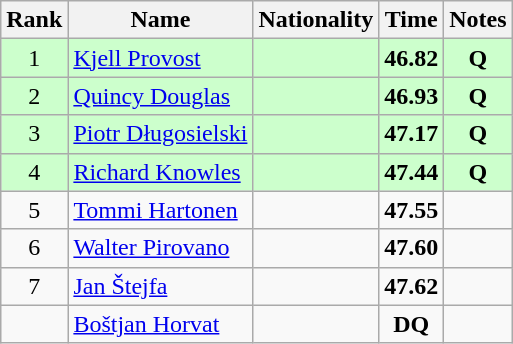<table class="wikitable sortable" style="text-align:center">
<tr>
<th>Rank</th>
<th>Name</th>
<th>Nationality</th>
<th>Time</th>
<th>Notes</th>
</tr>
<tr bgcolor=ccffcc>
<td>1</td>
<td align=left><a href='#'>Kjell Provost</a></td>
<td align=left></td>
<td><strong>46.82</strong></td>
<td><strong>Q</strong></td>
</tr>
<tr bgcolor=ccffcc>
<td>2</td>
<td align=left><a href='#'>Quincy Douglas</a></td>
<td align=left></td>
<td><strong>46.93</strong></td>
<td><strong>Q</strong></td>
</tr>
<tr bgcolor=ccffcc>
<td>3</td>
<td align=left><a href='#'>Piotr Długosielski</a></td>
<td align=left></td>
<td><strong>47.17</strong></td>
<td><strong>Q</strong></td>
</tr>
<tr bgcolor=ccffcc>
<td>4</td>
<td align=left><a href='#'>Richard Knowles</a></td>
<td align=left></td>
<td><strong>47.44</strong></td>
<td><strong>Q</strong></td>
</tr>
<tr>
<td>5</td>
<td align=left><a href='#'>Tommi Hartonen</a></td>
<td align=left></td>
<td><strong>47.55</strong></td>
<td></td>
</tr>
<tr>
<td>6</td>
<td align=left><a href='#'>Walter Pirovano</a></td>
<td align=left></td>
<td><strong>47.60</strong></td>
<td></td>
</tr>
<tr>
<td>7</td>
<td align=left><a href='#'>Jan Štejfa</a></td>
<td align=left></td>
<td><strong>47.62</strong></td>
<td></td>
</tr>
<tr>
<td></td>
<td align=left><a href='#'>Boštjan Horvat</a></td>
<td align=left></td>
<td><strong>DQ</strong></td>
<td></td>
</tr>
</table>
